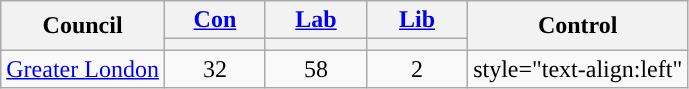<table class="wikitable" style="text-align:center;">
<tr>
<th rowspan=2>Council</th>
<th style="width:60px;"><a href='#'>Con</a></th>
<th style="width:60px;"><a href='#'>Lab</a></th>
<th style="width:60px;"><a href='#'>Lib</a></th>
<th rowspan=2 colspan=2>Control</th>
</tr>
<tr>
<th style="background:"></th>
<th style="background:"></th>
<th style="background:"></th>
</tr>
<tr>
<td style="text-align:left"><a href='#'>Greater London</a></td>
<td>32</td>
<td>58</td>
<td>2</td>
<td>style="text-align:left" </td>
</tr>
</table>
